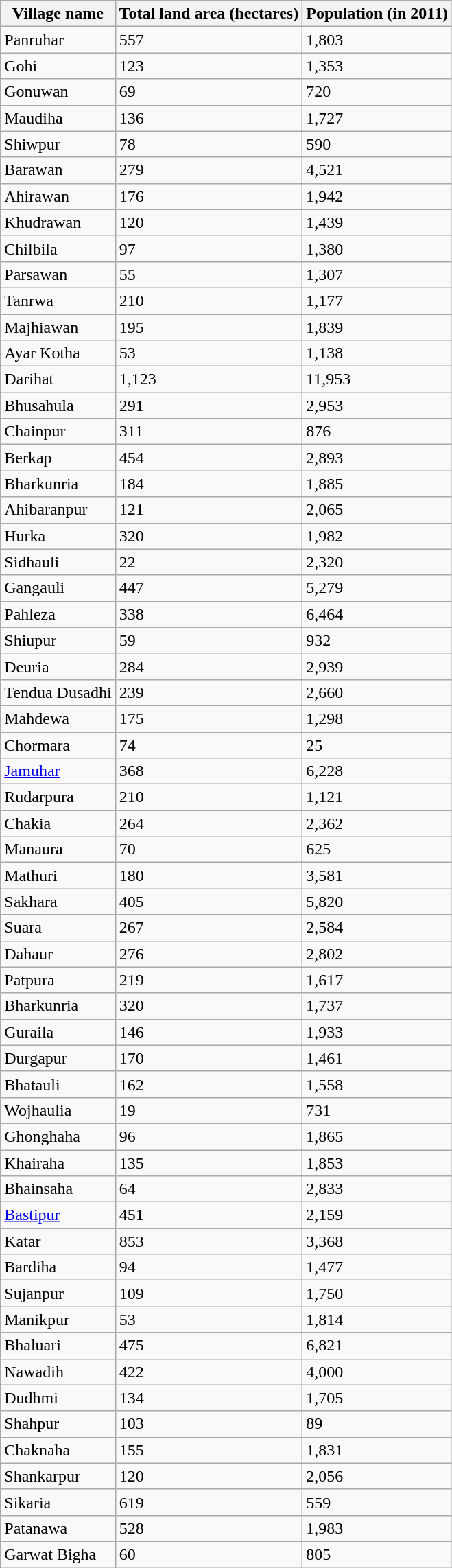<table class="wikitable sortable">
<tr>
<th>Village name</th>
<th>Total land area (hectares)</th>
<th>Population (in 2011)</th>
</tr>
<tr>
<td>Panruhar</td>
<td>557</td>
<td>1,803</td>
</tr>
<tr>
<td>Gohi</td>
<td>123</td>
<td>1,353</td>
</tr>
<tr>
<td>Gonuwan</td>
<td>69</td>
<td>720</td>
</tr>
<tr>
<td>Maudiha</td>
<td>136</td>
<td>1,727</td>
</tr>
<tr>
<td>Shiwpur</td>
<td>78</td>
<td>590</td>
</tr>
<tr>
<td>Barawan</td>
<td>279</td>
<td>4,521</td>
</tr>
<tr>
<td>Ahirawan</td>
<td>176</td>
<td>1,942</td>
</tr>
<tr>
<td>Khudrawan</td>
<td>120</td>
<td>1,439</td>
</tr>
<tr>
<td>Chilbila</td>
<td>97</td>
<td>1,380</td>
</tr>
<tr>
<td>Parsawan</td>
<td>55</td>
<td>1,307</td>
</tr>
<tr>
<td>Tanrwa</td>
<td>210</td>
<td>1,177</td>
</tr>
<tr>
<td>Majhiawan</td>
<td>195</td>
<td>1,839</td>
</tr>
<tr>
<td>Ayar Kotha</td>
<td>53</td>
<td>1,138</td>
</tr>
<tr>
<td>Darihat</td>
<td>1,123</td>
<td>11,953</td>
</tr>
<tr>
<td>Bhusahula</td>
<td>291</td>
<td>2,953</td>
</tr>
<tr>
<td>Chainpur</td>
<td>311</td>
<td>876</td>
</tr>
<tr>
<td>Berkap</td>
<td>454</td>
<td>2,893</td>
</tr>
<tr>
<td>Bharkunria</td>
<td>184</td>
<td>1,885</td>
</tr>
<tr>
<td>Ahibaranpur</td>
<td>121</td>
<td>2,065</td>
</tr>
<tr>
<td>Hurka</td>
<td>320</td>
<td>1,982</td>
</tr>
<tr>
<td>Sidhauli</td>
<td>22</td>
<td>2,320</td>
</tr>
<tr>
<td>Gangauli</td>
<td>447</td>
<td>5,279</td>
</tr>
<tr>
<td>Pahleza</td>
<td>338</td>
<td>6,464</td>
</tr>
<tr>
<td>Shiupur</td>
<td>59</td>
<td>932</td>
</tr>
<tr>
<td>Deuria</td>
<td>284</td>
<td>2,939</td>
</tr>
<tr>
<td>Tendua Dusadhi</td>
<td>239</td>
<td>2,660</td>
</tr>
<tr>
<td>Mahdewa</td>
<td>175</td>
<td>1,298</td>
</tr>
<tr>
<td>Chormara</td>
<td>74</td>
<td>25</td>
</tr>
<tr>
<td><a href='#'>Jamuhar</a></td>
<td>368</td>
<td>6,228</td>
</tr>
<tr>
<td>Rudarpura</td>
<td>210</td>
<td>1,121</td>
</tr>
<tr>
<td>Chakia</td>
<td>264</td>
<td>2,362</td>
</tr>
<tr>
<td>Manaura</td>
<td>70</td>
<td>625</td>
</tr>
<tr>
<td>Mathuri</td>
<td>180</td>
<td>3,581</td>
</tr>
<tr>
<td>Sakhara</td>
<td>405</td>
<td>5,820</td>
</tr>
<tr>
<td>Suara</td>
<td>267</td>
<td>2,584</td>
</tr>
<tr>
<td>Dahaur</td>
<td>276</td>
<td>2,802</td>
</tr>
<tr>
<td>Patpura</td>
<td>219</td>
<td>1,617</td>
</tr>
<tr>
<td>Bharkunria</td>
<td>320</td>
<td>1,737</td>
</tr>
<tr>
<td>Guraila</td>
<td>146</td>
<td>1,933</td>
</tr>
<tr>
<td>Durgapur</td>
<td>170</td>
<td>1,461</td>
</tr>
<tr>
<td>Bhatauli</td>
<td>162</td>
<td>1,558</td>
</tr>
<tr>
<td>Wojhaulia</td>
<td>19</td>
<td>731</td>
</tr>
<tr>
<td>Ghonghaha</td>
<td>96</td>
<td>1,865</td>
</tr>
<tr>
<td>Khairaha</td>
<td>135</td>
<td>1,853</td>
</tr>
<tr>
<td>Bhainsaha</td>
<td>64</td>
<td>2,833</td>
</tr>
<tr>
<td><a href='#'>Bastipur</a></td>
<td>451</td>
<td>2,159</td>
</tr>
<tr>
<td>Katar</td>
<td>853</td>
<td>3,368</td>
</tr>
<tr>
<td>Bardiha</td>
<td>94</td>
<td>1,477</td>
</tr>
<tr>
<td>Sujanpur</td>
<td>109</td>
<td>1,750</td>
</tr>
<tr>
<td>Manikpur</td>
<td>53</td>
<td>1,814</td>
</tr>
<tr>
<td>Bhaluari</td>
<td>475</td>
<td>6,821</td>
</tr>
<tr>
<td>Nawadih</td>
<td>422</td>
<td>4,000</td>
</tr>
<tr>
<td>Dudhmi</td>
<td>134</td>
<td>1,705</td>
</tr>
<tr>
<td>Shahpur</td>
<td>103</td>
<td>89</td>
</tr>
<tr>
<td>Chaknaha</td>
<td>155</td>
<td>1,831</td>
</tr>
<tr>
<td>Shankarpur</td>
<td>120</td>
<td>2,056</td>
</tr>
<tr>
<td>Sikaria</td>
<td>619</td>
<td>559</td>
</tr>
<tr>
<td>Patanawa</td>
<td>528</td>
<td>1,983</td>
</tr>
<tr>
<td>Garwat Bigha</td>
<td>60</td>
<td>805</td>
</tr>
</table>
